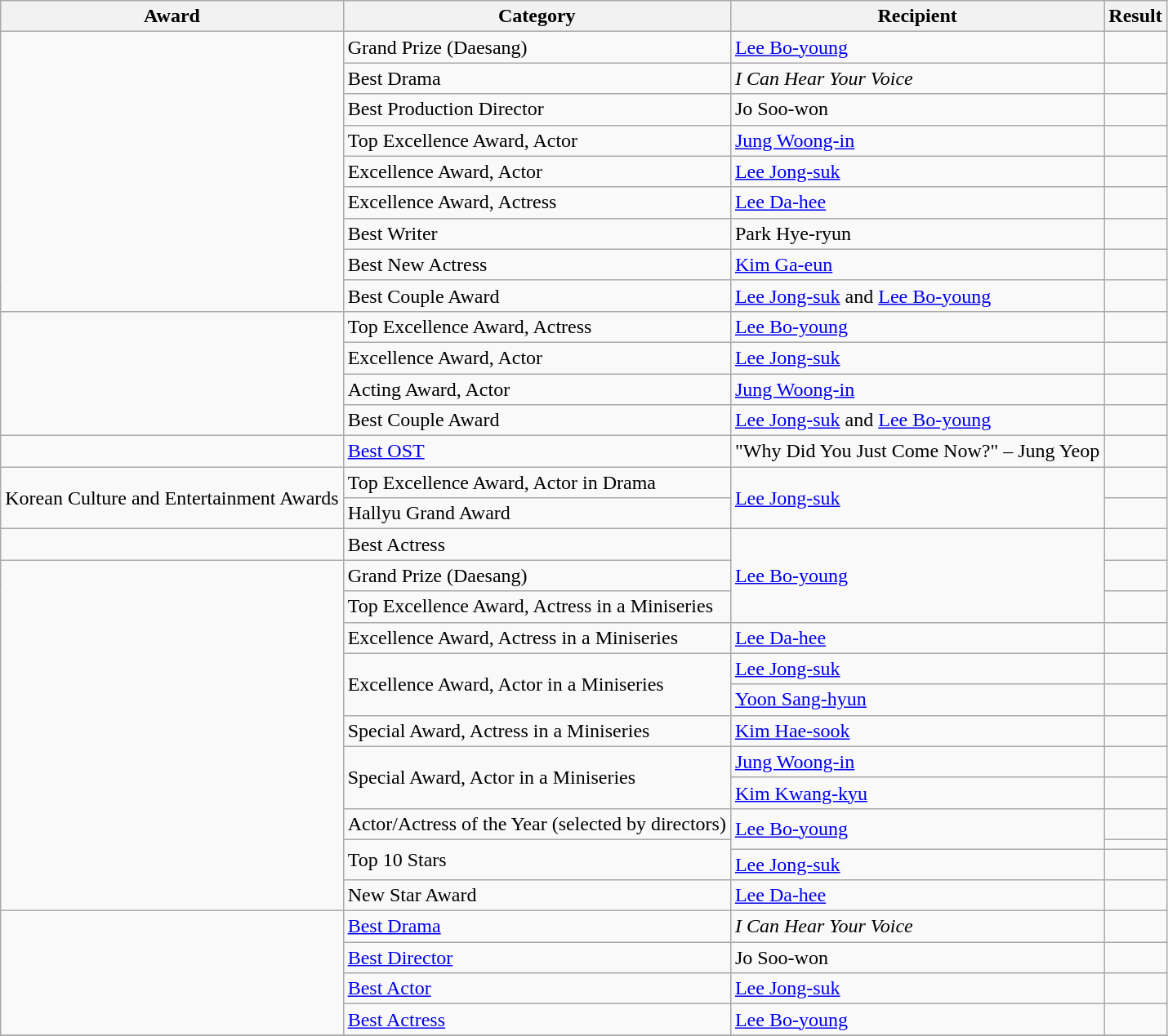<table class="wikitable sortable">
<tr>
<th>Award</th>
<th>Category</th>
<th>Recipient</th>
<th>Result</th>
</tr>
<tr>
<td rowspan=9></td>
<td>Grand Prize (Daesang)</td>
<td><a href='#'>Lee Bo-young</a></td>
<td></td>
</tr>
<tr>
<td>Best Drama</td>
<td><em>I Can Hear Your Voice</em></td>
<td></td>
</tr>
<tr>
<td>Best Production Director</td>
<td>Jo Soo-won</td>
<td></td>
</tr>
<tr>
<td>Top Excellence Award, Actor</td>
<td><a href='#'>Jung Woong-in</a></td>
<td></td>
</tr>
<tr>
<td>Excellence Award, Actor</td>
<td><a href='#'>Lee Jong-suk</a></td>
<td></td>
</tr>
<tr>
<td>Excellence Award, Actress</td>
<td><a href='#'>Lee Da-hee</a></td>
<td></td>
</tr>
<tr>
<td>Best Writer</td>
<td>Park Hye-ryun</td>
<td></td>
</tr>
<tr>
<td>Best New Actress</td>
<td><a href='#'>Kim Ga-eun</a></td>
<td></td>
</tr>
<tr>
<td>Best Couple Award</td>
<td><a href='#'>Lee Jong-suk</a> and <a href='#'>Lee Bo-young</a></td>
<td></td>
</tr>
<tr>
<td rowspan=4></td>
<td>Top Excellence Award, Actress</td>
<td><a href='#'>Lee Bo-young</a></td>
<td></td>
</tr>
<tr>
<td>Excellence Award, Actor</td>
<td><a href='#'>Lee Jong-suk</a></td>
<td></td>
</tr>
<tr>
<td>Acting Award, Actor</td>
<td><a href='#'>Jung Woong-in</a></td>
<td></td>
</tr>
<tr>
<td>Best Couple Award</td>
<td><a href='#'>Lee Jong-suk</a> and <a href='#'>Lee Bo-young</a></td>
<td></td>
</tr>
<tr>
<td></td>
<td><a href='#'>Best OST</a></td>
<td>"Why Did You Just Come Now?" – Jung Yeop</td>
<td></td>
</tr>
<tr>
<td rowspan=2 style="text-align:center;">Korean Culture and Entertainment Awards</td>
<td>Top Excellence Award, Actor in Drama</td>
<td rowspan=2><a href='#'>Lee Jong-suk</a></td>
<td></td>
</tr>
<tr>
<td>Hallyu Grand Award</td>
<td></td>
</tr>
<tr>
<td rowspan=1></td>
<td>Best Actress</td>
<td rowspan=3><a href='#'>Lee Bo-young</a></td>
<td></td>
</tr>
<tr>
<td rowspan=12></td>
<td>Grand Prize (Daesang)</td>
<td></td>
</tr>
<tr>
<td>Top Excellence Award, Actress in a Miniseries</td>
<td></td>
</tr>
<tr>
<td>Excellence Award, Actress in a Miniseries</td>
<td><a href='#'>Lee Da-hee</a></td>
<td></td>
</tr>
<tr>
<td rowspan=2>Excellence Award, Actor in a Miniseries</td>
<td><a href='#'>Lee Jong-suk</a></td>
<td></td>
</tr>
<tr>
<td><a href='#'>Yoon Sang-hyun</a></td>
<td></td>
</tr>
<tr>
<td>Special Award, Actress in a Miniseries</td>
<td><a href='#'>Kim Hae-sook</a></td>
<td></td>
</tr>
<tr>
<td rowspan=2>Special Award, Actor in a Miniseries</td>
<td><a href='#'>Jung Woong-in</a></td>
<td></td>
</tr>
<tr>
<td><a href='#'>Kim Kwang-kyu</a></td>
<td></td>
</tr>
<tr>
<td>Actor/Actress of the Year (selected by directors)</td>
<td rowspan=2><a href='#'>Lee Bo-young</a></td>
<td></td>
</tr>
<tr>
<td rowspan=2>Top 10 Stars</td>
<td></td>
</tr>
<tr>
<td><a href='#'>Lee Jong-suk</a></td>
<td></td>
</tr>
<tr>
<td>New Star Award</td>
<td><a href='#'>Lee Da-hee</a></td>
<td></td>
</tr>
<tr>
<td rowspan=4></td>
<td><a href='#'>Best Drama</a></td>
<td><em>I Can Hear Your Voice</em></td>
<td></td>
</tr>
<tr>
<td><a href='#'>Best Director</a></td>
<td>Jo Soo-won</td>
<td></td>
</tr>
<tr>
<td><a href='#'>Best Actor</a></td>
<td><a href='#'>Lee Jong-suk</a></td>
<td></td>
</tr>
<tr>
<td><a href='#'>Best Actress</a></td>
<td><a href='#'>Lee Bo-young</a></td>
<td></td>
</tr>
<tr>
</tr>
</table>
